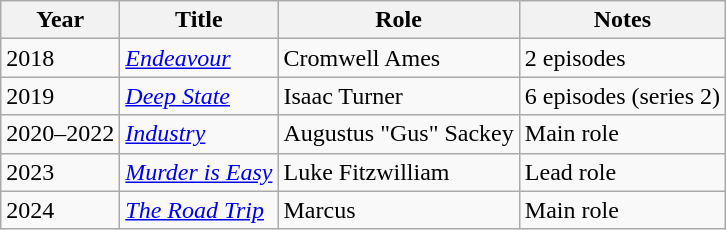<table class="wikitable sortable">
<tr>
<th>Year</th>
<th>Title</th>
<th>Role</th>
<th class="unsortable">Notes</th>
</tr>
<tr>
<td>2018</td>
<td><em><a href='#'>Endeavour</a></em></td>
<td>Cromwell Ames</td>
<td>2 episodes</td>
</tr>
<tr>
<td>2019</td>
<td><em><a href='#'>Deep State</a></em></td>
<td>Isaac Turner</td>
<td>6 episodes (series 2)</td>
</tr>
<tr>
<td>2020–2022</td>
<td><em><a href='#'>Industry</a></em></td>
<td>Augustus "Gus" Sackey</td>
<td>Main role</td>
</tr>
<tr>
<td>2023</td>
<td><em><a href='#'>Murder is Easy</a></em></td>
<td>Luke Fitzwilliam</td>
<td>Lead role</td>
</tr>
<tr>
<td>2024</td>
<td><em><a href='#'>The Road Trip</a></em></td>
<td>Marcus</td>
<td>Main role</td>
</tr>
</table>
